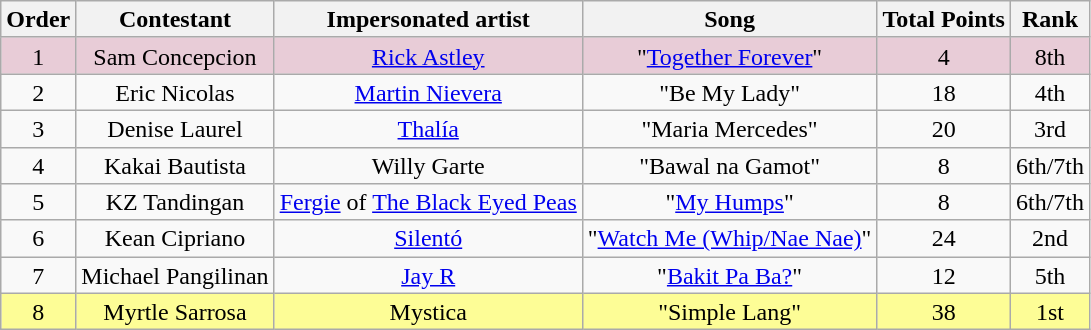<table class="wikitable" style="text-align:center; line-height:17px; width:auto;">
<tr>
<th>Order</th>
<th>Contestant</th>
<th>Impersonated artist</th>
<th>Song</th>
<th>Total Points</th>
<th>Rank</th>
</tr>
<tr>
<td style="background:#E8CCD7">1</td>
<td style="background:#E8CCD7">Sam Concepcion</td>
<td style="background:#E8CCD7"><a href='#'>Rick Astley</a></td>
<td style="background:#E8CCD7">"<a href='#'>Together Forever</a>"</td>
<td style="background:#E8CCD7">4</td>
<td style="background:#E8CCD7">8th</td>
</tr>
<tr>
<td>2</td>
<td>Eric Nicolas</td>
<td><a href='#'>Martin Nievera</a></td>
<td>"Be My Lady"</td>
<td>18</td>
<td>4th</td>
</tr>
<tr>
<td>3</td>
<td>Denise Laurel</td>
<td><a href='#'>Thalía</a></td>
<td>"Maria Mercedes"</td>
<td>20</td>
<td>3rd</td>
</tr>
<tr>
<td>4</td>
<td>Kakai Bautista</td>
<td>Willy Garte</td>
<td>"Bawal na Gamot"</td>
<td>8</td>
<td>6th/7th</td>
</tr>
<tr>
<td>5</td>
<td>KZ Tandingan</td>
<td><a href='#'>Fergie</a> of <a href='#'>The Black Eyed Peas</a></td>
<td>"<a href='#'>My Humps</a>"</td>
<td>8</td>
<td>6th/7th</td>
</tr>
<tr>
<td>6</td>
<td>Kean Cipriano</td>
<td><a href='#'>Silentó</a></td>
<td>"<a href='#'>Watch Me (Whip/Nae Nae)</a>"</td>
<td>24</td>
<td>2nd</td>
</tr>
<tr>
<td>7</td>
<td>Michael Pangilinan</td>
<td><a href='#'>Jay R</a></td>
<td>"<a href='#'>Bakit Pa Ba?</a>"</td>
<td>12</td>
<td>5th</td>
</tr>
<tr>
<td style="background:#FDFD96;">8</td>
<td style="background:#FDFD96;">Myrtle Sarrosa</td>
<td style="background:#FDFD96;">Mystica</td>
<td style="background:#FDFD96;">"Simple Lang"</td>
<td style="background:#FDFD96;">38</td>
<td style="background:#FDFD96;">1st</td>
</tr>
</table>
